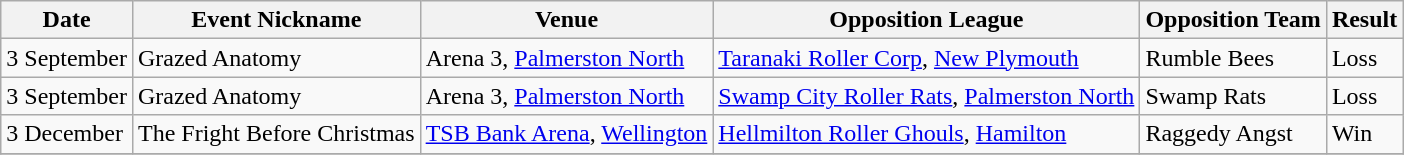<table class="wikitable">
<tr>
<th>Date</th>
<th>Event Nickname</th>
<th>Venue</th>
<th>Opposition League</th>
<th>Opposition Team</th>
<th>Result</th>
</tr>
<tr>
<td>3 September</td>
<td>Grazed Anatomy</td>
<td>Arena 3, <a href='#'>Palmerston North</a></td>
<td><a href='#'>Taranaki Roller Corp</a>, <a href='#'>New Plymouth</a></td>
<td>Rumble Bees</td>
<td>Loss</td>
</tr>
<tr>
<td>3 September</td>
<td>Grazed Anatomy</td>
<td>Arena 3, <a href='#'>Palmerston North</a></td>
<td><a href='#'>Swamp City Roller Rats</a>, <a href='#'>Palmerston North</a></td>
<td>Swamp Rats</td>
<td>Loss</td>
</tr>
<tr>
<td>3 December</td>
<td>The Fright Before Christmas</td>
<td><a href='#'>TSB Bank Arena</a>, <a href='#'>Wellington</a></td>
<td><a href='#'>Hellmilton Roller Ghouls</a>, <a href='#'>Hamilton</a></td>
<td>Raggedy Angst</td>
<td>Win</td>
</tr>
<tr>
</tr>
</table>
